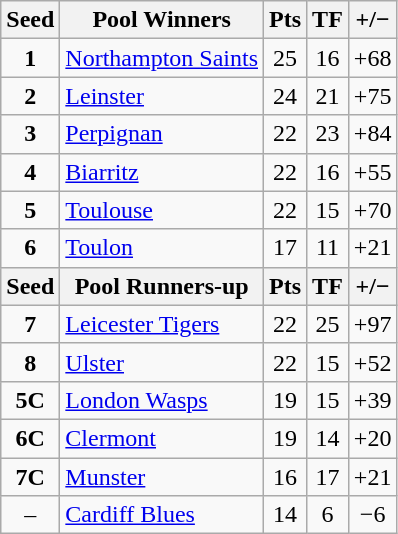<table class="wikitable" style="text-align: center;">
<tr>
<th>Seed</th>
<th>Pool Winners</th>
<th>Pts</th>
<th>TF</th>
<th>+/−</th>
</tr>
<tr>
<td><strong>1</strong></td>
<td align=left> <a href='#'>Northampton Saints</a></td>
<td>25</td>
<td>16</td>
<td>+68</td>
</tr>
<tr>
<td><strong>2</strong></td>
<td align=left> <a href='#'>Leinster</a></td>
<td>24</td>
<td>21</td>
<td>+75</td>
</tr>
<tr>
<td><strong>3</strong></td>
<td align=left> <a href='#'>Perpignan</a></td>
<td>22</td>
<td>23</td>
<td>+84</td>
</tr>
<tr>
<td><strong>4</strong></td>
<td align=left> <a href='#'>Biarritz</a></td>
<td>22</td>
<td>16</td>
<td>+55</td>
</tr>
<tr>
<td><strong>5</strong></td>
<td align=left> <a href='#'>Toulouse</a></td>
<td>22</td>
<td>15</td>
<td>+70</td>
</tr>
<tr>
<td><strong>6</strong></td>
<td align=left> <a href='#'>Toulon</a></td>
<td>17</td>
<td>11</td>
<td>+21</td>
</tr>
<tr>
<th>Seed</th>
<th>Pool Runners-up</th>
<th>Pts</th>
<th>TF</th>
<th>+/−</th>
</tr>
<tr>
<td><strong>7</strong></td>
<td align=left> <a href='#'>Leicester Tigers</a></td>
<td>22</td>
<td>25</td>
<td>+97</td>
</tr>
<tr>
<td><strong>8</strong></td>
<td align=left> <a href='#'>Ulster</a></td>
<td>22</td>
<td>15</td>
<td>+52</td>
</tr>
<tr>
<td><strong>5C</strong></td>
<td align=left> <a href='#'>London Wasps</a></td>
<td>19</td>
<td>15</td>
<td>+39</td>
</tr>
<tr>
<td><strong>6C</strong></td>
<td align=left> <a href='#'>Clermont</a></td>
<td>19</td>
<td>14</td>
<td>+20</td>
</tr>
<tr>
<td><strong>7C</strong></td>
<td align=left> <a href='#'>Munster</a></td>
<td>16</td>
<td>17</td>
<td>+21</td>
</tr>
<tr>
<td>–</td>
<td align=left> <a href='#'>Cardiff Blues</a></td>
<td>14</td>
<td>6</td>
<td>−6</td>
</tr>
</table>
